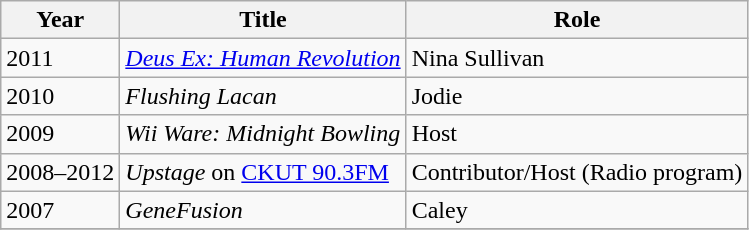<table class="wikitable sortable">
<tr>
<th>Year</th>
<th>Title</th>
<th>Role</th>
</tr>
<tr>
<td>2011</td>
<td><em><a href='#'>Deus Ex: Human Revolution</a></em></td>
<td>Nina Sullivan</td>
</tr>
<tr>
<td>2010</td>
<td><em>Flushing Lacan</em></td>
<td>Jodie</td>
</tr>
<tr>
<td>2009</td>
<td><em>Wii Ware: Midnight Bowling</em></td>
<td>Host</td>
</tr>
<tr>
<td>2008–2012</td>
<td><em>Upstage</em> on <a href='#'>CKUT 90.3FM</a></td>
<td>Contributor/Host (Radio program)</td>
</tr>
<tr>
<td>2007</td>
<td><em>GeneFusion</em></td>
<td>Caley</td>
</tr>
<tr>
</tr>
</table>
